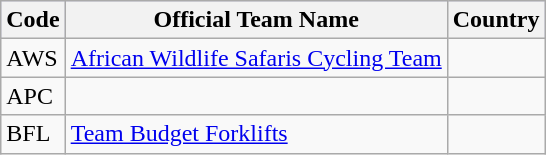<table class="wikitable">
<tr style="background:#ccccff;">
<th>Code</th>
<th>Official Team Name</th>
<th>Country</th>
</tr>
<tr>
<td>AWS</td>
<td><a href='#'>African Wildlife Safaris Cycling Team</a></td>
<td></td>
</tr>
<tr>
<td>APC</td>
<td></td>
<td></td>
</tr>
<tr>
<td>BFL</td>
<td><a href='#'>Team Budget Forklifts</a></td>
<td></td>
</tr>
</table>
